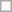<table class=wikitable>
<tr>
<td> </td>
</tr>
</table>
